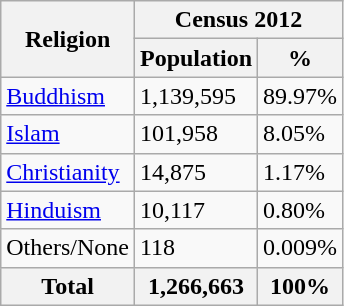<table class="wikitable">
<tr>
<th rowspan="2">Religion</th>
<th colspan="2">Census 2012</th>
</tr>
<tr>
<th>Population</th>
<th>%</th>
</tr>
<tr>
<td><a href='#'>Buddhism</a></td>
<td>1,139,595</td>
<td>89.97%</td>
</tr>
<tr>
<td><a href='#'>Islam</a></td>
<td>101,958</td>
<td>8.05%</td>
</tr>
<tr>
<td><a href='#'>Christianity</a></td>
<td>14,875</td>
<td>1.17%</td>
</tr>
<tr>
<td><a href='#'>Hinduism</a></td>
<td>10,117</td>
<td>0.80%</td>
</tr>
<tr>
<td>Others/None</td>
<td>118</td>
<td>0.009%</td>
</tr>
<tr>
<th>Total</th>
<th>1,266,663</th>
<th>100%</th>
</tr>
</table>
